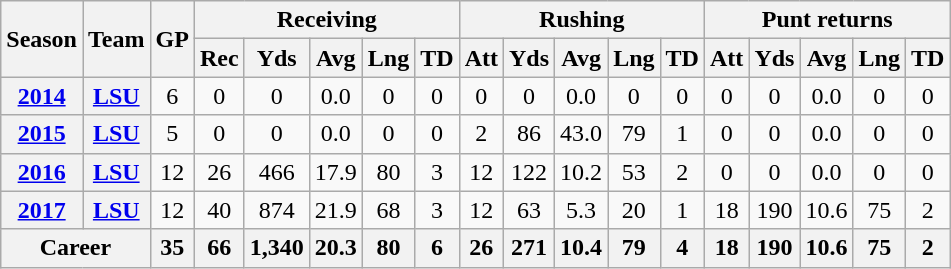<table class="wikitable" style="text-align:center;">
<tr>
<th rowspan="2">Season</th>
<th rowspan="2">Team</th>
<th rowspan="2">GP</th>
<th colspan="5">Receiving</th>
<th colspan="5">Rushing</th>
<th colspan="5">Punt returns</th>
</tr>
<tr>
<th>Rec</th>
<th>Yds</th>
<th>Avg</th>
<th>Lng</th>
<th>TD</th>
<th>Att</th>
<th>Yds</th>
<th>Avg</th>
<th>Lng</th>
<th>TD</th>
<th>Att</th>
<th>Yds</th>
<th>Avg</th>
<th>Lng</th>
<th>TD</th>
</tr>
<tr>
<th><a href='#'>2014</a></th>
<th><a href='#'>LSU</a></th>
<td>6</td>
<td>0</td>
<td>0</td>
<td>0.0</td>
<td>0</td>
<td>0</td>
<td>0</td>
<td>0</td>
<td>0.0</td>
<td>0</td>
<td>0</td>
<td>0</td>
<td>0</td>
<td>0.0</td>
<td>0</td>
<td>0</td>
</tr>
<tr>
<th><a href='#'>2015</a></th>
<th><a href='#'>LSU</a></th>
<td>5</td>
<td>0</td>
<td>0</td>
<td>0.0</td>
<td>0</td>
<td>0</td>
<td>2</td>
<td>86</td>
<td>43.0</td>
<td>79</td>
<td>1</td>
<td>0</td>
<td>0</td>
<td>0.0</td>
<td>0</td>
<td>0</td>
</tr>
<tr>
<th><a href='#'>2016</a></th>
<th><a href='#'>LSU</a></th>
<td>12</td>
<td>26</td>
<td>466</td>
<td>17.9</td>
<td>80</td>
<td>3</td>
<td>12</td>
<td>122</td>
<td>10.2</td>
<td>53</td>
<td>2</td>
<td>0</td>
<td>0</td>
<td>0.0</td>
<td>0</td>
<td>0</td>
</tr>
<tr>
<th><a href='#'>2017</a></th>
<th><a href='#'>LSU</a></th>
<td>12</td>
<td>40</td>
<td>874</td>
<td>21.9</td>
<td>68</td>
<td>3</td>
<td>12</td>
<td>63</td>
<td>5.3</td>
<td>20</td>
<td>1</td>
<td>18</td>
<td>190</td>
<td>10.6</td>
<td>75</td>
<td>2</td>
</tr>
<tr>
<th colspan="2">Career</th>
<th>35</th>
<th>66</th>
<th>1,340</th>
<th>20.3</th>
<th>80</th>
<th>6</th>
<th>26</th>
<th>271</th>
<th>10.4</th>
<th>79</th>
<th>4</th>
<th>18</th>
<th>190</th>
<th>10.6</th>
<th>75</th>
<th>2</th>
</tr>
</table>
